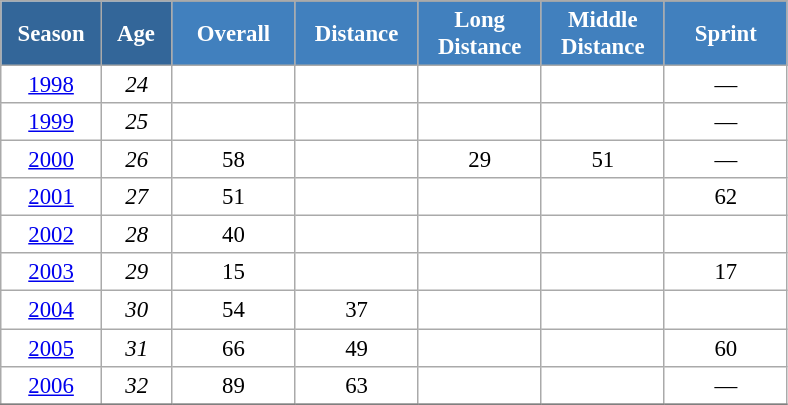<table class="wikitable" style="font-size:95%; text-align:center; border:grey solid 1px; border-collapse:collapse; background:#ffffff;">
<tr>
<th style="background-color:#369; color:white; width:60px;" rowspan="2"> Season </th>
<th style="background-color:#369; color:white; width:40px;" rowspan="2"> Age </th>
</tr>
<tr>
<th style="background-color:#4180be; color:white; width:75px;">Overall</th>
<th style="background-color:#4180be; color:white; width:75px;">Distance</th>
<th style="background-color:#4180be; color:white; width:75px;">Long Distance</th>
<th style="background-color:#4180be; color:white; width:75px;">Middle Distance</th>
<th style="background-color:#4180be; color:white; width:75px;">Sprint</th>
</tr>
<tr>
<td><a href='#'>1998</a></td>
<td><em>24</em></td>
<td></td>
<td></td>
<td></td>
<td></td>
<td>—</td>
</tr>
<tr>
<td><a href='#'>1999</a></td>
<td><em>25</em></td>
<td></td>
<td></td>
<td></td>
<td></td>
<td>—</td>
</tr>
<tr>
<td><a href='#'>2000</a></td>
<td><em>26</em></td>
<td>58</td>
<td></td>
<td>29</td>
<td>51</td>
<td>—</td>
</tr>
<tr>
<td><a href='#'>2001</a></td>
<td><em>27</em></td>
<td>51</td>
<td></td>
<td></td>
<td></td>
<td>62</td>
</tr>
<tr>
<td><a href='#'>2002</a></td>
<td><em>28</em></td>
<td>40</td>
<td></td>
<td></td>
<td></td>
<td></td>
</tr>
<tr>
<td><a href='#'>2003</a></td>
<td><em>29</em></td>
<td>15</td>
<td></td>
<td></td>
<td></td>
<td>17</td>
</tr>
<tr>
<td><a href='#'>2004</a></td>
<td><em>30</em></td>
<td>54</td>
<td>37</td>
<td></td>
<td></td>
<td></td>
</tr>
<tr>
<td><a href='#'>2005</a></td>
<td><em>31</em></td>
<td>66</td>
<td>49</td>
<td></td>
<td></td>
<td>60</td>
</tr>
<tr>
<td><a href='#'>2006</a></td>
<td><em>32</em></td>
<td>89</td>
<td>63</td>
<td></td>
<td></td>
<td>—</td>
</tr>
<tr>
</tr>
</table>
